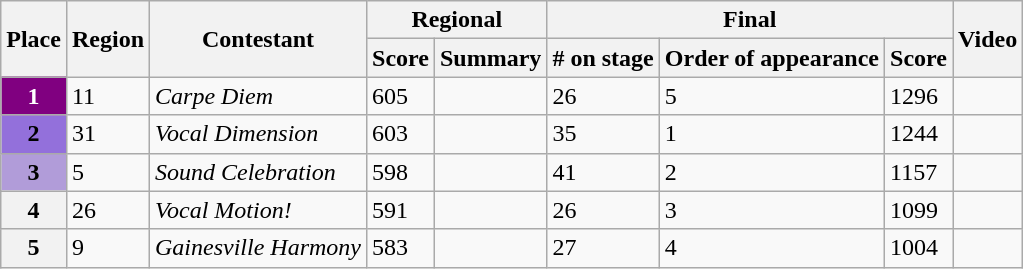<table class="wikitable sortable">
<tr>
<th scope="col" rowspan="2">Place</th>
<th scope="col" rowspan="2">Region</th>
<th scope="col" rowspan="2">Contestant</th>
<th colspan="2" scope="col">Regional</th>
<th colspan="3">Final</th>
<th scope="col" rowspan="2" class="unsortable">Video <br></th>
</tr>
<tr>
<th scope="col">Score</th>
<th scope="col" class="unsortable">Summary</th>
<th># on stage</th>
<th scope="col">Order of appearance</th>
<th scope="col">Score</th>
</tr>
<tr>
<th scope="row" style="background: #800080; color:#fff;">1</th>
<td>11</td>
<td><em>Carpe Diem</em></td>
<td>605</td>
<td></td>
<td>26</td>
<td>5</td>
<td>1296</td>
<td></td>
</tr>
<tr>
<th style="background: #9370DB;">2</th>
<td>31</td>
<td><em>Vocal Dimension</em></td>
<td>603</td>
<td></td>
<td>35</td>
<td>1</td>
<td>1244</td>
<td></td>
</tr>
<tr>
<th style="background: #B19CD9;">3</th>
<td>5</td>
<td><em>Sound Celebration</em></td>
<td>598</td>
<td></td>
<td>41</td>
<td>2</td>
<td>1157</td>
<td></td>
</tr>
<tr>
<th>4</th>
<td>26</td>
<td><em>Vocal Motion!</em></td>
<td>591</td>
<td></td>
<td>26</td>
<td>3</td>
<td>1099</td>
<td></td>
</tr>
<tr>
<th>5</th>
<td>9</td>
<td><em>Gainesville Harmony</em></td>
<td>583</td>
<td></td>
<td>27</td>
<td>4</td>
<td>1004</td>
<td></td>
</tr>
</table>
